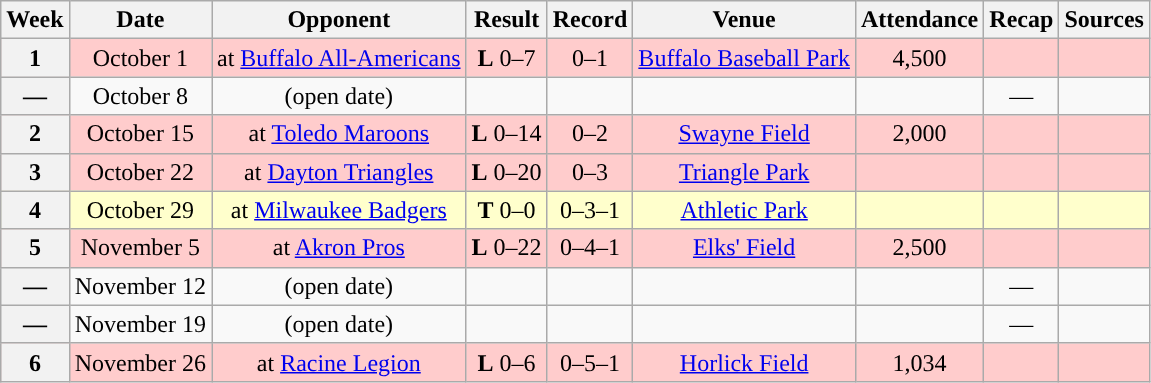<table class="wikitable" style="text-align:center">
<tr>
<th>Week</th>
<th>Date</th>
<th>Opponent</th>
<th>Result</th>
<th>Record</th>
<th>Venue</th>
<th>Attendance</th>
<th>Recap</th>
<th>Sources</th>
</tr>
<tr style="background:#fcc">
<th>1</th>
<td>October 1</td>
<td>at <a href='#'>Buffalo All-Americans</a></td>
<td><strong>L</strong> 0–7</td>
<td>0–1</td>
<td><a href='#'>Buffalo Baseball Park</a></td>
<td>4,500</td>
<td></td>
<td></td>
</tr>
<tr>
<th>—</th>
<td>October 8</td>
<td>(open date)</td>
<td></td>
<td></td>
<td></td>
<td></td>
<td>—</td>
<td></td>
</tr>
<tr style="background:#fcc">
<th>2</th>
<td>October 15</td>
<td>at <a href='#'>Toledo Maroons</a></td>
<td><strong>L</strong> 0–14</td>
<td>0–2</td>
<td><a href='#'>Swayne Field</a></td>
<td>2,000</td>
<td></td>
<td></td>
</tr>
<tr style="background:#fcc">
<th>3</th>
<td>October 22</td>
<td>at <a href='#'>Dayton Triangles</a></td>
<td><strong>L</strong> 0–20</td>
<td>0–3</td>
<td><a href='#'>Triangle Park</a></td>
<td></td>
<td></td>
<td></td>
</tr>
<tr style="background:#ffc">
<th>4</th>
<td>October 29</td>
<td>at <a href='#'>Milwaukee Badgers</a></td>
<td><strong>T</strong> 0–0</td>
<td>0–3–1</td>
<td><a href='#'>Athletic Park</a></td>
<td></td>
<td></td>
<td></td>
</tr>
<tr style="background:#fcc">
<th>5</th>
<td>November 5</td>
<td>at <a href='#'>Akron Pros</a></td>
<td><strong>L</strong> 0–22</td>
<td>0–4–1</td>
<td><a href='#'>Elks' Field</a></td>
<td>2,500</td>
<td></td>
<td></td>
</tr>
<tr>
<th>—</th>
<td>November 12</td>
<td>(open date)</td>
<td></td>
<td></td>
<td></td>
<td></td>
<td>—</td>
<td></td>
</tr>
<tr>
<th>—</th>
<td>November 19</td>
<td>(open date)</td>
<td></td>
<td></td>
<td></td>
<td></td>
<td>—</td>
<td></td>
</tr>
<tr style="background:#fcc">
<th>6</th>
<td>November 26</td>
<td>at <a href='#'>Racine Legion</a></td>
<td><strong>L</strong> 0–6</td>
<td>0–5–1</td>
<td><a href='#'>Horlick Field</a></td>
<td>1,034</td>
<td></td>
<td></td>
</tr>
</table>
